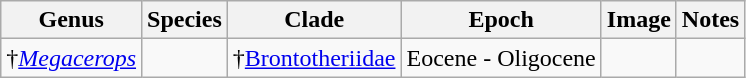<table class="wikitable sortable">
<tr>
<th>Genus</th>
<th>Species</th>
<th>Clade</th>
<th>Epoch</th>
<th>Image</th>
<th>Notes</th>
</tr>
<tr>
<td>†<em><a href='#'>Megacerops</a></em></td>
<td></td>
<td>†<a href='#'>Brontotheriidae</a></td>
<td>Eocene - Oligocene</td>
<td></td>
<td></td>
</tr>
</table>
